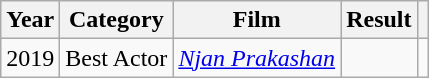<table class="wikitable sortable plainrowheaders">
<tr>
<th scope="col">Year</th>
<th scope="col">Category</th>
<th scope="col">Film</th>
<th scope="col">Result</th>
<th scope="col" class="unsortable"></th>
</tr>
<tr>
<td>2019</td>
<td>Best Actor</td>
<td><em><a href='#'>Njan Prakashan</a></em></td>
<td></td>
<td></td>
</tr>
</table>
